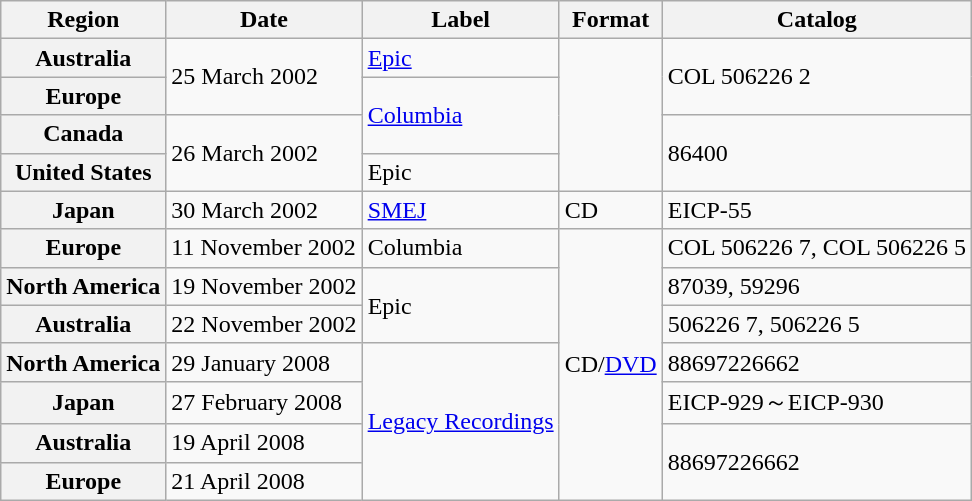<table class="wikitable plainrowheaders">
<tr>
<th>Region</th>
<th>Date</th>
<th>Label</th>
<th>Format</th>
<th>Catalog</th>
</tr>
<tr>
<th scope="row">Australia</th>
<td rowspan="2">25 March 2002</td>
<td><a href='#'>Epic</a></td>
<td rowspan="4"></td>
<td rowspan="2">COL 506226 2</td>
</tr>
<tr>
<th scope="row">Europe</th>
<td rowspan="2"><a href='#'>Columbia</a></td>
</tr>
<tr>
<th scope="row">Canada</th>
<td rowspan="2">26 March 2002</td>
<td rowspan="2">86400</td>
</tr>
<tr>
<th scope="row">United States</th>
<td>Epic</td>
</tr>
<tr>
<th scope="row">Japan</th>
<td>30 March 2002</td>
<td><a href='#'>SMEJ</a></td>
<td>CD</td>
<td>EICP-55</td>
</tr>
<tr>
<th scope="row">Europe</th>
<td>11 November 2002</td>
<td>Columbia</td>
<td rowspan="7">CD/<a href='#'>DVD</a></td>
<td>COL 506226 7, COL 506226 5</td>
</tr>
<tr>
<th scope="row">North America</th>
<td>19 November 2002</td>
<td rowspan="2">Epic</td>
<td>87039, 59296</td>
</tr>
<tr>
<th scope="row">Australia</th>
<td>22 November 2002</td>
<td>506226 7, 506226 5</td>
</tr>
<tr>
<th scope="row">North America</th>
<td>29 January 2008</td>
<td rowspan="4"><a href='#'>Legacy Recordings</a></td>
<td>88697226662</td>
</tr>
<tr>
<th scope="row">Japan</th>
<td>27 February 2008</td>
<td>EICP-929～EICP-930</td>
</tr>
<tr>
<th scope="row">Australia</th>
<td>19 April 2008</td>
<td rowspan="2">88697226662</td>
</tr>
<tr>
<th scope="row">Europe</th>
<td>21 April 2008</td>
</tr>
</table>
